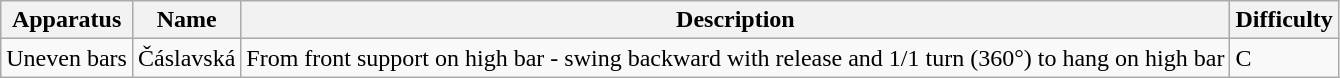<table class="wikitable">
<tr>
<th>Apparatus</th>
<th>Name</th>
<th>Description</th>
<th>Difficulty</th>
</tr>
<tr>
<td>Uneven bars</td>
<td>Čáslavská</td>
<td>From front support on high bar - swing backward with release and 1/1 turn (360°) to hang on high bar</td>
<td>C</td>
</tr>
</table>
